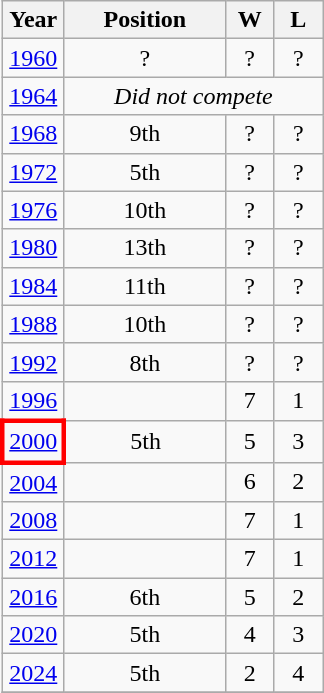<table class="wikitable" style="text-align: center;">
<tr>
<th>Year</th>
<th width="100">Position</th>
<th width="25">W</th>
<th width="25">L</th>
</tr>
<tr>
<td> <a href='#'>1960</a></td>
<td>?</td>
<td>?</td>
<td>?</td>
</tr>
<tr>
<td> <a href='#'>1964</a></td>
<td colspan=3 align=center><em>Did not compete</em></td>
</tr>
<tr>
<td> <a href='#'>1968</a></td>
<td>9th</td>
<td>?</td>
<td>?</td>
</tr>
<tr>
<td> <a href='#'>1972</a></td>
<td>5th</td>
<td>?</td>
<td>?</td>
</tr>
<tr>
<td> <a href='#'>1976</a></td>
<td>10th</td>
<td>?</td>
<td>?</td>
</tr>
<tr>
<td> <a href='#'>1980</a></td>
<td>13th</td>
<td>?</td>
<td>?</td>
</tr>
<tr>
<td> <a href='#'>1984</a></td>
<td>11th</td>
<td>?</td>
<td>?</td>
</tr>
<tr>
<td> <a href='#'>1988</a></td>
<td>10th</td>
<td>?</td>
<td>?</td>
</tr>
<tr>
<td> <a href='#'>1992</a></td>
<td>8th</td>
<td>?</td>
<td>?</td>
</tr>
<tr>
<td> <a href='#'>1996</a></td>
<td></td>
<td>7</td>
<td>1</td>
</tr>
<tr>
<td style="border: 3px solid red"> <a href='#'>2000</a></td>
<td>5th</td>
<td>5</td>
<td>3</td>
</tr>
<tr>
<td> <a href='#'>2004</a></td>
<td></td>
<td>6</td>
<td>2</td>
</tr>
<tr>
<td> <a href='#'>2008</a></td>
<td></td>
<td>7</td>
<td>1</td>
</tr>
<tr>
<td> <a href='#'>2012</a></td>
<td></td>
<td>7</td>
<td>1</td>
</tr>
<tr>
<td> <a href='#'>2016</a></td>
<td>6th</td>
<td>5</td>
<td>2</td>
</tr>
<tr>
<td> <a href='#'>2020</a></td>
<td>5th</td>
<td>4</td>
<td>3</td>
</tr>
<tr>
<td> <a href='#'>2024</a></td>
<td>5th</td>
<td>2</td>
<td>4</td>
</tr>
<tr>
</tr>
</table>
